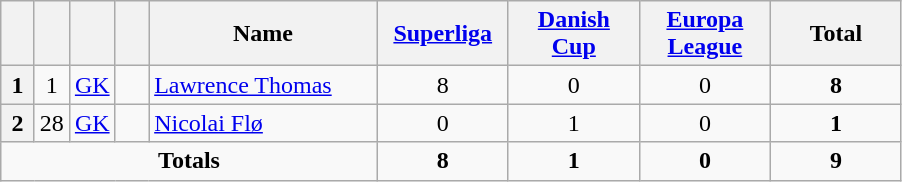<table class="wikitable" style="text-align:center">
<tr>
<th width=15></th>
<th width=15></th>
<th width=15></th>
<th width=15></th>
<th width=145>Name</th>
<th width=80><a href='#'>Superliga</a></th>
<th width=80><a href='#'>Danish Cup</a></th>
<th width=80><a href='#'>Europa League</a></th>
<th width=80>Total</th>
</tr>
<tr>
<th rowspan=1>1</th>
<td>1</td>
<td><a href='#'>GK</a></td>
<td></td>
<td align=left><a href='#'>Lawrence Thomas</a></td>
<td>8</td>
<td>0</td>
<td>0</td>
<td><strong>8</strong></td>
</tr>
<tr>
<th rowspan=1>2</th>
<td>28</td>
<td><a href='#'>GK</a></td>
<td></td>
<td align=left><a href='#'>Nicolai Flø</a></td>
<td>0</td>
<td>1</td>
<td>0</td>
<td><strong>1</strong></td>
</tr>
<tr>
<td colspan=5><strong>Totals</strong></td>
<td><strong>8</strong></td>
<td><strong>1</strong></td>
<td><strong>0</strong></td>
<td><strong>9</strong></td>
</tr>
</table>
